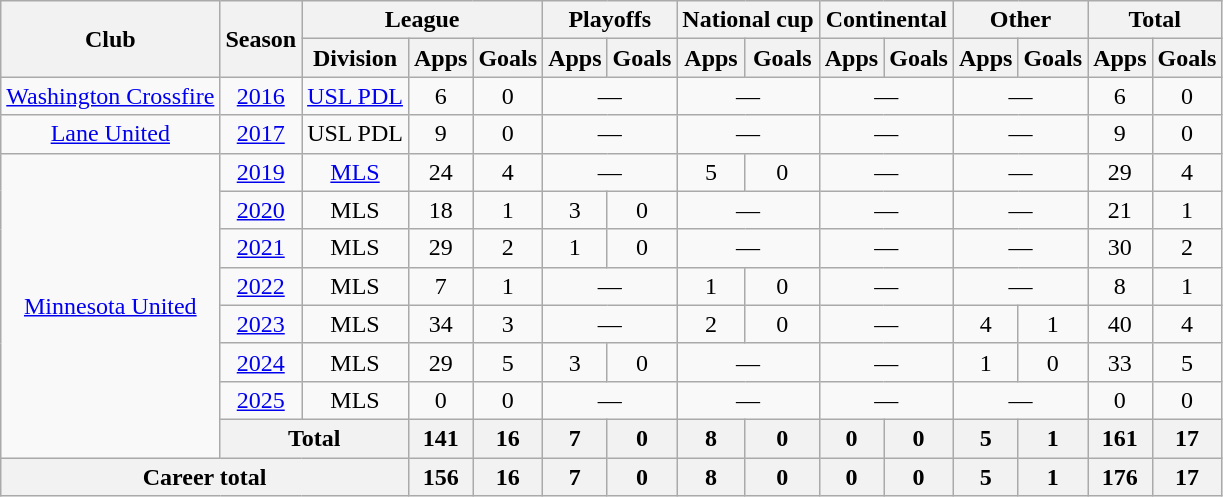<table class="wikitable" style="text-align:center">
<tr>
<th rowspan="2">Club</th>
<th rowspan="2">Season</th>
<th colspan="3">League</th>
<th colspan="2">Playoffs</th>
<th colspan="2">National cup</th>
<th colspan="2">Continental</th>
<th colspan="2">Other</th>
<th colspan="2">Total</th>
</tr>
<tr>
<th>Division</th>
<th>Apps</th>
<th>Goals</th>
<th>Apps</th>
<th>Goals</th>
<th>Apps</th>
<th>Goals</th>
<th>Apps</th>
<th>Goals</th>
<th>Apps</th>
<th>Goals</th>
<th>Apps</th>
<th>Goals</th>
</tr>
<tr>
<td><a href='#'>Washington Crossfire</a></td>
<td><a href='#'>2016</a></td>
<td><a href='#'>USL PDL</a></td>
<td>6</td>
<td>0</td>
<td colspan="2">—</td>
<td colspan="2">—</td>
<td colspan="2">—</td>
<td colspan="2">—</td>
<td>6</td>
<td>0</td>
</tr>
<tr>
<td><a href='#'>Lane United</a></td>
<td><a href='#'>2017</a></td>
<td>USL PDL</td>
<td>9</td>
<td>0</td>
<td colspan="2">—</td>
<td colspan="2">—</td>
<td colspan="2">—</td>
<td colspan="2">—</td>
<td>9</td>
<td>0</td>
</tr>
<tr>
<td rowspan="8"><a href='#'>Minnesota United</a></td>
<td><a href='#'>2019</a></td>
<td><a href='#'>MLS</a></td>
<td>24</td>
<td>4</td>
<td colspan="2">—</td>
<td>5</td>
<td>0</td>
<td colspan="2">—</td>
<td colspan="2">—</td>
<td>29</td>
<td>4</td>
</tr>
<tr>
<td><a href='#'>2020</a></td>
<td>MLS</td>
<td>18</td>
<td>1</td>
<td>3</td>
<td>0</td>
<td colspan="2">—</td>
<td colspan="2">—</td>
<td colspan="2">—</td>
<td>21</td>
<td>1</td>
</tr>
<tr>
<td><a href='#'>2021</a></td>
<td>MLS</td>
<td>29</td>
<td>2</td>
<td>1</td>
<td>0</td>
<td colspan="2">—</td>
<td colspan="2">—</td>
<td colspan="2">—</td>
<td>30</td>
<td>2</td>
</tr>
<tr>
<td><a href='#'>2022</a></td>
<td>MLS</td>
<td>7</td>
<td>1</td>
<td colspan="2">—</td>
<td>1</td>
<td>0</td>
<td colspan="2">—</td>
<td colspan="2">—</td>
<td>8</td>
<td>1</td>
</tr>
<tr>
<td><a href='#'>2023</a></td>
<td>MLS</td>
<td>34</td>
<td>3</td>
<td colspan="2">—</td>
<td>2</td>
<td>0</td>
<td colspan="2">—</td>
<td>4</td>
<td>1</td>
<td>40</td>
<td>4</td>
</tr>
<tr>
<td><a href='#'>2024</a></td>
<td>MLS</td>
<td>29</td>
<td>5</td>
<td>3</td>
<td>0</td>
<td colspan="2">—</td>
<td colspan="2">—</td>
<td>1</td>
<td>0</td>
<td>33</td>
<td>5</td>
</tr>
<tr>
<td><a href='#'>2025</a></td>
<td>MLS</td>
<td>0</td>
<td>0</td>
<td colspan="2">—</td>
<td colspan="2">—</td>
<td colspan="2">—</td>
<td colspan="2">—</td>
<td>0</td>
<td>0</td>
</tr>
<tr>
<th colspan="2">Total</th>
<th>141</th>
<th>16</th>
<th>7</th>
<th>0</th>
<th>8</th>
<th>0</th>
<th>0</th>
<th>0</th>
<th>5</th>
<th>1</th>
<th>161</th>
<th>17</th>
</tr>
<tr>
<th colspan="3">Career total</th>
<th>156</th>
<th>16</th>
<th>7</th>
<th>0</th>
<th>8</th>
<th>0</th>
<th>0</th>
<th>0</th>
<th>5</th>
<th>1</th>
<th>176</th>
<th>17</th>
</tr>
</table>
